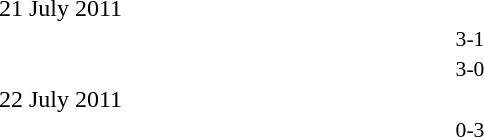<table style="width:50%;" cellspacing="1">
<tr>
<th width=15%></th>
<th width=10%></th>
<th width=15%></th>
</tr>
<tr>
<td>21 July 2011</td>
</tr>
<tr style=font-size:90%>
<td align=right></td>
<td align=center>3-1</td>
<td></td>
</tr>
<tr style=font-size:90%>
<td align=right></td>
<td align=center>3-0</td>
<td></td>
</tr>
<tr>
<td>22 July 2011</td>
</tr>
<tr style=font-size:90%>
<td align=right></td>
<td align=center>0-3</td>
<td></td>
</tr>
</table>
